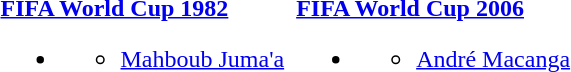<table>
<tr style="vertical-align: top;">
<td><br><strong><a href='#'>FIFA World Cup 1982</a></strong><ul><li><ul><li><a href='#'>Mahboub Juma'a</a></li></ul></li></ul></td>
<td></td>
<td><br><strong><a href='#'>FIFA World Cup 2006</a></strong><ul><li><ul><li><a href='#'>André Macanga</a></li></ul></li></ul></td>
</tr>
</table>
